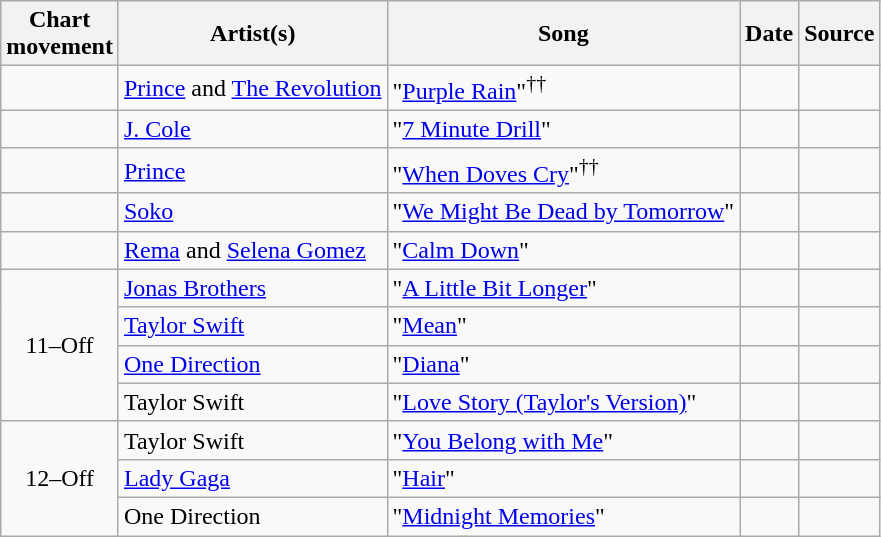<table class="wikitable">
<tr>
<th>Chart<br>movement</th>
<th>Artist(s)</th>
<th>Song</th>
<th>Date</th>
<th>Source</th>
</tr>
<tr>
<td></td>
<td><a href='#'>Prince</a> and <a href='#'>The Revolution</a></td>
<td>"<a href='#'>Purple Rain</a>"<sup>††</sup></td>
<td></td>
<td></td>
</tr>
<tr>
<td></td>
<td><a href='#'>J. Cole</a></td>
<td>"<a href='#'>7 Minute Drill</a>"</td>
<td></td>
<td style="text-align:center;"></td>
</tr>
<tr>
<td></td>
<td><a href='#'>Prince</a></td>
<td>"<a href='#'>When Doves Cry</a>"<sup>††</sup></td>
<td></td>
<td></td>
</tr>
<tr>
<td></td>
<td><a href='#'>Soko</a></td>
<td>"<a href='#'>We Might Be Dead by Tomorrow</a>"</td>
<td></td>
<td style="text-align:center;"></td>
</tr>
<tr>
<td></td>
<td><a href='#'>Rema</a> and <a href='#'>Selena Gomez</a></td>
<td>"<a href='#'>Calm Down</a>"</td>
<td></td>
<td style="text-align:center;"></td>
</tr>
<tr>
<td rowspan="4" style="text-align:center;">11–Off</td>
<td><a href='#'>Jonas Brothers</a></td>
<td>"<a href='#'>A Little Bit Longer</a>"</td>
<td></td>
<td style="text-align:center;"></td>
</tr>
<tr>
<td><a href='#'>Taylor Swift</a></td>
<td>"<a href='#'>Mean</a>"</td>
<td></td>
<td style="text-align:center;"></td>
</tr>
<tr>
<td><a href='#'>One Direction</a></td>
<td>"<a href='#'>Diana</a>"</td>
<td></td>
<td style="text-align:center;"></td>
</tr>
<tr>
<td>Taylor Swift</td>
<td>"<a href='#'>Love Story (Taylor's Version)</a>"</td>
<td></td>
<td style="text-align:center;"></td>
</tr>
<tr>
<td rowspan="3" style="text-align:center;">12–Off</td>
<td>Taylor Swift</td>
<td>"<a href='#'>You Belong with Me</a>"</td>
<td></td>
<td style="text-align:center;"></td>
</tr>
<tr>
<td><a href='#'>Lady Gaga</a></td>
<td>"<a href='#'>Hair</a>"</td>
<td></td>
<td style="text-align:center;"></td>
</tr>
<tr>
<td>One Direction</td>
<td>"<a href='#'>Midnight Memories</a>"</td>
<td></td>
<td style="text-align:center;"></td>
</tr>
</table>
